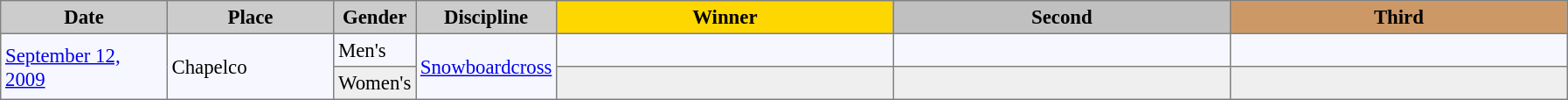<table bgcolor="#f7f8ff" cellpadding="3" cellspacing="0" border="1" style="font-size: 95%; border: gray solid 1px; border-collapse: collapse;">
<tr bgcolor="#CCCCCC">
<td align="center" width="120"><strong>Date</strong></td>
<td align="center" width="120"><strong>Place</strong></td>
<td align="center" width="50"><strong>Gender</strong></td>
<td align="center" width="50"><strong>Discipline</strong></td>
<td align="center" bgcolor="gold" width="250"><strong>Winner</strong></td>
<td align="center" bgcolor="silver" width="250"><strong>Second</strong></td>
<td align="center" bgcolor="CC9966" width="250"><strong>Third</strong></td>
</tr>
<tr align="left">
<td rowspan="2"><a href='#'>September 12, 2009</a></td>
<td rowspan="2"> Chapelco</td>
<td>Men's</td>
<td rowspan="2"><a href='#'>Snowboardcross</a></td>
<td></td>
<td></td>
<td></td>
</tr>
<tr align="left"  bgcolor="#EFEFEF">
<td>Women's</td>
<td></td>
<td></td>
<td></td>
</tr>
</table>
